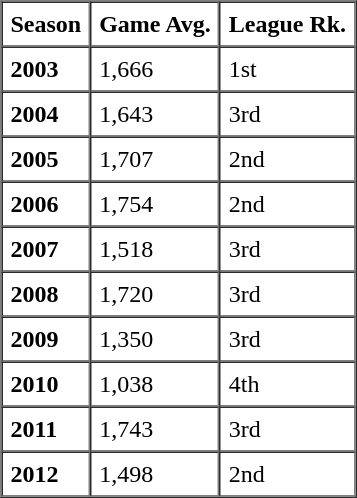<table border="1" cellpadding="5" cellspacing="0">
<tr>
<th>Season</th>
<th>Game Avg.</th>
<th>League Rk.</th>
</tr>
<tr>
<td><strong>2003</strong></td>
<td>1,666</td>
<td>1st</td>
</tr>
<tr>
<td><strong>2004</strong></td>
<td>1,643</td>
<td>3rd</td>
</tr>
<tr>
<td><strong>2005</strong></td>
<td>1,707</td>
<td>2nd</td>
</tr>
<tr>
<td><strong>2006</strong></td>
<td>1,754</td>
<td>2nd</td>
</tr>
<tr>
<td><strong>2007</strong></td>
<td>1,518</td>
<td>3rd</td>
</tr>
<tr>
<td><strong>2008</strong></td>
<td>1,720</td>
<td>3rd</td>
</tr>
<tr>
<td><strong>2009</strong></td>
<td>1,350</td>
<td>3rd</td>
</tr>
<tr>
<td><strong>2010</strong></td>
<td>1,038</td>
<td>4th</td>
</tr>
<tr>
<td><strong>2011</strong></td>
<td>1,743</td>
<td>3rd</td>
</tr>
<tr>
<td><strong>2012</strong></td>
<td>1,498</td>
<td>2nd</td>
</tr>
</table>
